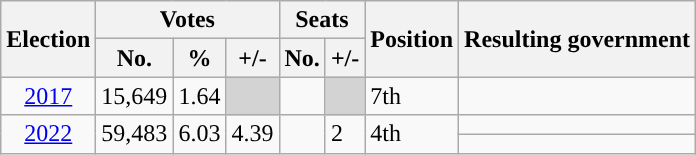<table class="wikitable">
<tr>
<th rowspan="2" style="background-color:">Election</th>
<th colspan="3" style="background-color:">Votes</th>
<th colspan="2" style="background-color:">Seats</th>
<th rowspan="2" style="background-color:">Position</th>
<th rowspan="2" style="background-color:">Resulting government</th>
</tr>
<tr>
<th style="background-color:">No.</th>
<th style="background-color:">%</th>
<th style="background-color:">+/-</th>
<th style="background-color:">No.</th>
<th style="background-color:">+/-</th>
</tr>
<tr>
<td style="text-align: center;"><a href='#'>2017</a></td>
<td>15,649</td>
<td>1.64</td>
<td bgcolor="lightgray"></td>
<td></td>
<td bgcolor="lightgray"></td>
<td>7th</td>
<td></td>
</tr>
<tr>
<td rowspan="2" style="text-align: center;"><a href='#'>2022</a></td>
<td rowspan="2">59,483</td>
<td rowspan="2">6.03</td>
<td rowspan="2"> 4.39</td>
<td rowspan="2"></td>
<td rowspan="2"> 2</td>
<td rowspan="2"> 4th</td>
<td></td>
</tr>
<tr>
<td></td>
</tr>
</table>
